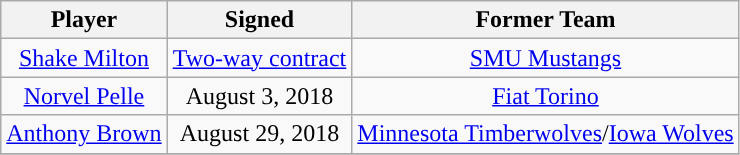<table class="wikitable sortable sortable" style="text-align: center;">
<tr>
<th>Player</th>
<th>Signed</th>
<th>Former Team</th>
</tr>
<tr>
<td><a href='#'>Shake Milton</a></td>
<td><a href='#'>Two-way contract</a></td>
<td><a href='#'>SMU Mustangs</a></td>
</tr>
<tr>
<td><a href='#'>Norvel Pelle</a></td>
<td>August 3, 2018</td>
<td> <a href='#'>Fiat Torino</a></td>
</tr>
<tr>
<td><a href='#'>Anthony Brown</a></td>
<td>August 29, 2018</td>
<td><a href='#'>Minnesota Timberwolves</a>/<a href='#'>Iowa Wolves</a></td>
</tr>
<tr>
</tr>
</table>
